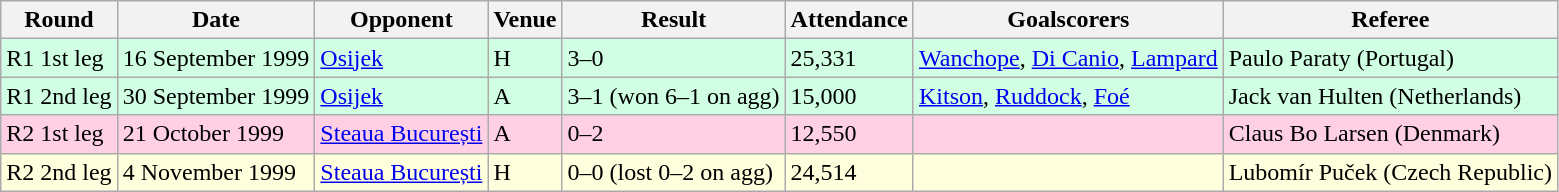<table class="wikitable">
<tr>
<th>Round</th>
<th>Date</th>
<th>Opponent</th>
<th>Venue</th>
<th>Result</th>
<th>Attendance</th>
<th>Goalscorers</th>
<th>Referee</th>
</tr>
<tr style="background-color: #d0ffe3;">
<td>R1 1st leg</td>
<td>16 September 1999</td>
<td><a href='#'>Osijek</a></td>
<td>H</td>
<td>3–0</td>
<td>25,331</td>
<td><a href='#'>Wanchope</a>, <a href='#'>Di Canio</a>, <a href='#'>Lampard</a></td>
<td>Paulo Paraty (Portugal)</td>
</tr>
<tr style="background-color: #d0ffe3;">
<td>R1 2nd leg</td>
<td>30 September 1999</td>
<td><a href='#'>Osijek</a></td>
<td>A</td>
<td>3–1 (won 6–1 on agg)</td>
<td>15,000</td>
<td><a href='#'>Kitson</a>, <a href='#'>Ruddock</a>, <a href='#'>Foé</a></td>
<td>Jack van Hulten (Netherlands)</td>
</tr>
<tr style="background-color: #ffd0e3;">
<td>R2 1st leg</td>
<td>21 October 1999</td>
<td><a href='#'>Steaua București</a></td>
<td>A</td>
<td>0–2</td>
<td>12,550</td>
<td></td>
<td>Claus Bo Larsen (Denmark)</td>
</tr>
<tr style="background-color: #ffffdd;">
<td>R2 2nd leg</td>
<td>4 November 1999</td>
<td><a href='#'>Steaua București</a></td>
<td>H</td>
<td>0–0 (lost 0–2 on agg)</td>
<td>24,514</td>
<td></td>
<td>Lubomír Puček (Czech Republic)</td>
</tr>
</table>
